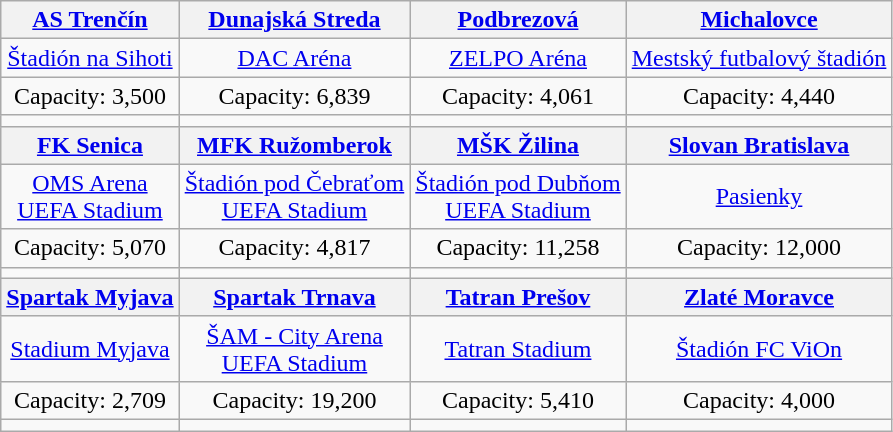<table class="wikitable" style="text-align:center">
<tr>
<th><a href='#'>AS Trenčín</a></th>
<th><a href='#'>Dunajská Streda</a></th>
<th><a href='#'>Podbrezová</a></th>
<th><a href='#'>Michalovce</a></th>
</tr>
<tr>
<td><a href='#'>Štadión na Sihoti</a></td>
<td><a href='#'>DAC Aréna</a></td>
<td><a href='#'>ZELPO Aréna</a></td>
<td><a href='#'>Mestský futbalový štadión</a></td>
</tr>
<tr>
<td>Capacity: 3,500</td>
<td>Capacity: 6,839</td>
<td>Capacity: 4,061</td>
<td>Capacity: 4,440</td>
</tr>
<tr>
<td></td>
<td></td>
<td></td>
<td></td>
</tr>
<tr>
<th><a href='#'>FK Senica</a></th>
<th><a href='#'>MFK Ružomberok</a></th>
<th><a href='#'>MŠK Žilina</a></th>
<th><a href='#'>Slovan Bratislava</a></th>
</tr>
<tr>
<td><a href='#'>OMS Arena</a><br><a href='#'>UEFA Stadium</a> </td>
<td><a href='#'>Štadión pod Čebraťom</a><br><a href='#'>UEFA Stadium</a> </td>
<td><a href='#'>Štadión pod Dubňom</a><br><a href='#'>UEFA Stadium</a> </td>
<td><a href='#'>Pasienky</a></td>
</tr>
<tr>
<td>Capacity: 5,070</td>
<td>Capacity: 4,817</td>
<td>Capacity: 11,258</td>
<td>Capacity: 12,000</td>
</tr>
<tr>
<td></td>
<td></td>
<td></td>
<td></td>
</tr>
<tr>
<th><a href='#'>Spartak Myjava</a></th>
<th><a href='#'>Spartak Trnava</a></th>
<th><a href='#'>Tatran Prešov</a></th>
<th><a href='#'>Zlaté Moravce</a></th>
</tr>
<tr>
<td><a href='#'>Stadium Myjava</a></td>
<td><a href='#'>ŠAM - City Arena</a><br><a href='#'>UEFA Stadium</a> </td>
<td><a href='#'>Tatran Stadium</a></td>
<td><a href='#'>Štadión FC ViOn</a></td>
</tr>
<tr>
<td>Capacity: 2,709</td>
<td>Capacity: 19,200</td>
<td>Capacity: 5,410</td>
<td>Capacity: 4,000</td>
</tr>
<tr>
<td></td>
<td></td>
<td></td>
<td></td>
</tr>
</table>
